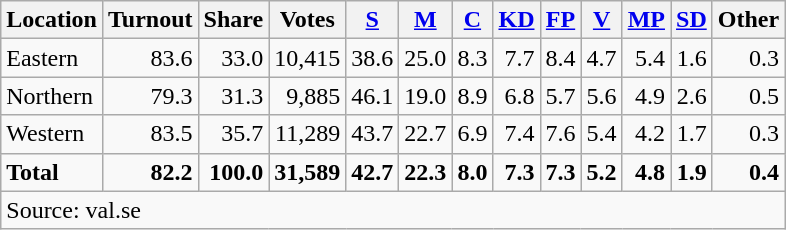<table class="wikitable sortable" style=text-align:right>
<tr>
<th>Location</th>
<th>Turnout</th>
<th>Share</th>
<th>Votes</th>
<th><a href='#'>S</a></th>
<th><a href='#'>M</a></th>
<th><a href='#'>C</a></th>
<th><a href='#'>KD</a></th>
<th><a href='#'>FP</a></th>
<th><a href='#'>V</a></th>
<th><a href='#'>MP</a></th>
<th><a href='#'>SD</a></th>
<th>Other</th>
</tr>
<tr>
<td align=left>Eastern</td>
<td>83.6</td>
<td>33.0</td>
<td>10,415</td>
<td>38.6</td>
<td>25.0</td>
<td>8.3</td>
<td>7.7</td>
<td>8.4</td>
<td>4.7</td>
<td>5.4</td>
<td>1.6</td>
<td>0.3</td>
</tr>
<tr>
<td align=left>Northern</td>
<td>79.3</td>
<td>31.3</td>
<td>9,885</td>
<td>46.1</td>
<td>19.0</td>
<td>8.9</td>
<td>6.8</td>
<td>5.7</td>
<td>5.6</td>
<td>4.9</td>
<td>2.6</td>
<td>0.5</td>
</tr>
<tr>
<td align=left>Western</td>
<td>83.5</td>
<td>35.7</td>
<td>11,289</td>
<td>43.7</td>
<td>22.7</td>
<td>6.9</td>
<td>7.4</td>
<td>7.6</td>
<td>5.4</td>
<td>4.2</td>
<td>1.7</td>
<td>0.3</td>
</tr>
<tr>
<td align=left><strong>Total</strong></td>
<td><strong>82.2</strong></td>
<td><strong>100.0</strong></td>
<td><strong>31,589</strong></td>
<td><strong>42.7</strong></td>
<td><strong>22.3</strong></td>
<td><strong>8.0</strong></td>
<td><strong>7.3</strong></td>
<td><strong>7.3</strong></td>
<td><strong>5.2</strong></td>
<td><strong>4.8</strong></td>
<td><strong>1.9</strong></td>
<td><strong>0.4</strong></td>
</tr>
<tr>
<td align=left colspan=13>Source: val.se </td>
</tr>
</table>
